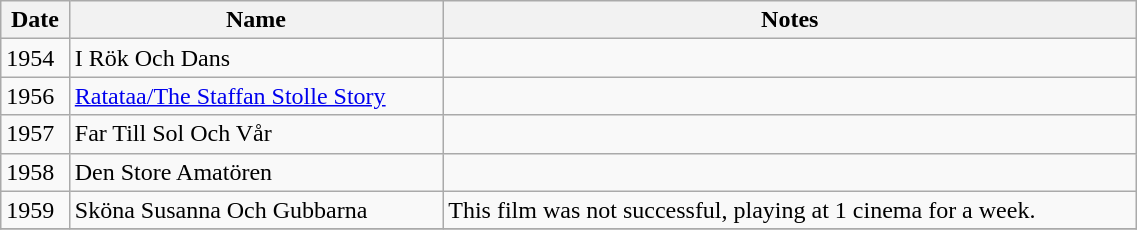<table class="wikitable" style="width: 60%;">
<tr>
<th>Date</th>
<th>Name</th>
<th>Notes</th>
</tr>
<tr>
<td>1954</td>
<td>I Rök Och Dans</td>
<td></td>
</tr>
<tr>
<td>1956</td>
<td><a href='#'>Ratataa/The Staffan Stolle Story</a></td>
<td></td>
</tr>
<tr>
<td>1957</td>
<td>Far Till Sol Och Vår</td>
<td></td>
</tr>
<tr>
<td>1958</td>
<td>Den Store Amatören</td>
<td></td>
</tr>
<tr>
<td>1959</td>
<td>Sköna Susanna Och Gubbarna</td>
<td>This film was not successful, playing at 1 cinema for a week.</td>
</tr>
<tr>
</tr>
</table>
